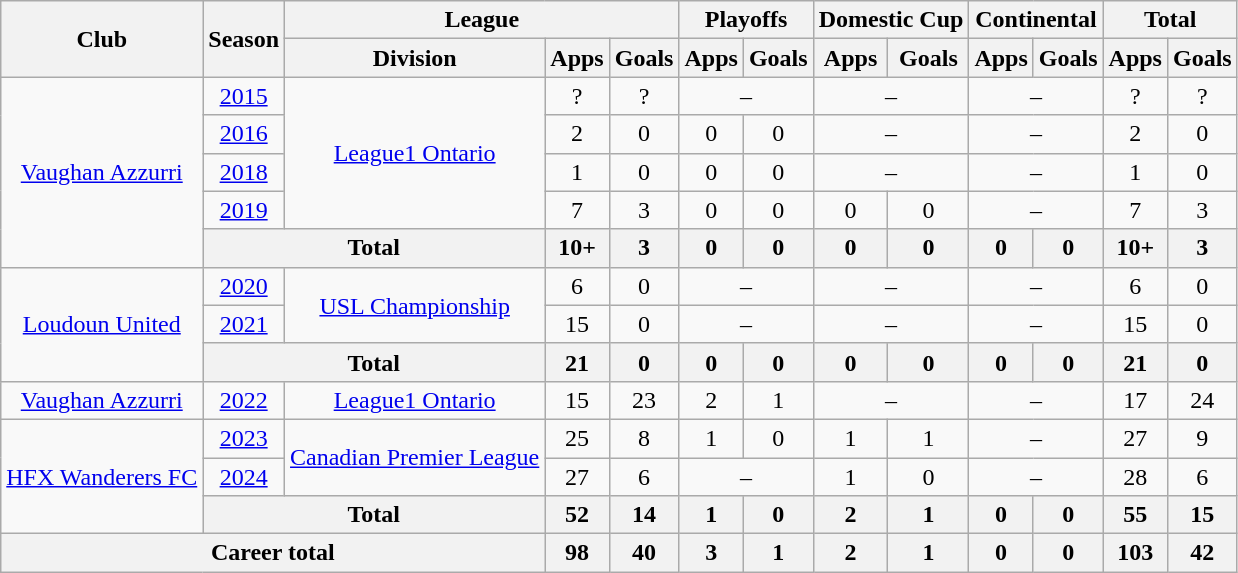<table class="wikitable" style="text-align: center">
<tr>
<th rowspan="2">Club</th>
<th rowspan="2">Season</th>
<th colspan="3">League</th>
<th colspan="2">Playoffs</th>
<th colspan="2">Domestic Cup</th>
<th colspan="2">Continental</th>
<th colspan="2">Total</th>
</tr>
<tr>
<th>Division</th>
<th>Apps</th>
<th>Goals</th>
<th>Apps</th>
<th>Goals</th>
<th>Apps</th>
<th>Goals</th>
<th>Apps</th>
<th>Goals</th>
<th>Apps</th>
<th>Goals</th>
</tr>
<tr>
<td rowspan=5><a href='#'>Vaughan Azzurri</a></td>
<td><a href='#'>2015</a></td>
<td rowspan=4><a href='#'>League1 Ontario</a></td>
<td>?</td>
<td>?</td>
<td colspan="2">–</td>
<td colspan="2">–</td>
<td colspan="2">–</td>
<td>?</td>
<td>?</td>
</tr>
<tr>
<td><a href='#'>2016</a></td>
<td>2</td>
<td>0</td>
<td>0</td>
<td>0</td>
<td colspan="2">–</td>
<td colspan="2">–</td>
<td>2</td>
<td>0</td>
</tr>
<tr>
<td><a href='#'>2018</a></td>
<td>1</td>
<td>0</td>
<td>0</td>
<td>0</td>
<td colspan="2">–</td>
<td colspan="2">–</td>
<td>1</td>
<td>0</td>
</tr>
<tr>
<td><a href='#'>2019</a></td>
<td>7</td>
<td>3</td>
<td>0</td>
<td>0</td>
<td>0</td>
<td>0</td>
<td colspan="2">–</td>
<td>7</td>
<td>3</td>
</tr>
<tr>
<th colspan="2"><strong>Total</strong></th>
<th>10+</th>
<th>3</th>
<th>0</th>
<th>0</th>
<th>0</th>
<th>0</th>
<th>0</th>
<th>0</th>
<th>10+</th>
<th>3</th>
</tr>
<tr>
<td rowspan=3><a href='#'>Loudoun United</a></td>
<td><a href='#'>2020</a></td>
<td rowspan=2><a href='#'>USL Championship</a></td>
<td>6</td>
<td>0</td>
<td colspan="2">–</td>
<td colspan="2">–</td>
<td colspan="2">–</td>
<td>6</td>
<td>0</td>
</tr>
<tr>
<td><a href='#'>2021</a></td>
<td>15</td>
<td>0</td>
<td colspan="2">–</td>
<td colspan="2">–</td>
<td colspan="2">–</td>
<td>15</td>
<td>0</td>
</tr>
<tr>
<th colspan="2"><strong>Total</strong></th>
<th>21</th>
<th>0</th>
<th>0</th>
<th>0</th>
<th>0</th>
<th>0</th>
<th>0</th>
<th>0</th>
<th>21</th>
<th>0</th>
</tr>
<tr>
<td><a href='#'>Vaughan Azzurri</a></td>
<td><a href='#'>2022</a></td>
<td><a href='#'>League1 Ontario</a></td>
<td>15</td>
<td>23</td>
<td>2</td>
<td>1</td>
<td colspan="2">–</td>
<td colspan="2">–</td>
<td>17</td>
<td>24</td>
</tr>
<tr>
<td rowspan="3"><a href='#'>HFX Wanderers FC</a></td>
<td><a href='#'>2023</a></td>
<td rowspan="2"><a href='#'>Canadian Premier League</a></td>
<td>25</td>
<td>8</td>
<td>1</td>
<td>0</td>
<td>1</td>
<td>1</td>
<td colspan="2">–</td>
<td>27</td>
<td>9</td>
</tr>
<tr>
<td><a href='#'>2024</a></td>
<td>27</td>
<td>6</td>
<td colspan="2">–</td>
<td>1</td>
<td>0</td>
<td colspan="2">–</td>
<td>28</td>
<td>6</td>
</tr>
<tr>
<th colspan="2"><strong>Total</strong></th>
<th>52</th>
<th>14</th>
<th>1</th>
<th>0</th>
<th>2</th>
<th>1</th>
<th>0</th>
<th>0</th>
<th>55</th>
<th>15</th>
</tr>
<tr>
<th colspan="3"><strong>Career total</strong></th>
<th>98</th>
<th>40</th>
<th>3</th>
<th>1</th>
<th>2</th>
<th>1</th>
<th>0</th>
<th>0</th>
<th>103</th>
<th>42</th>
</tr>
</table>
